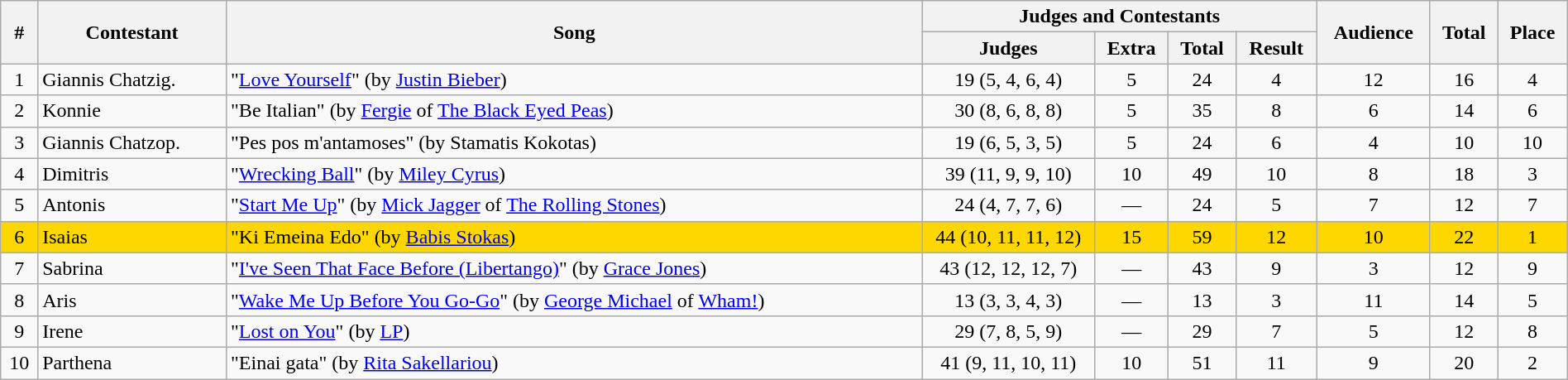<table class="sortable wikitable" style="text-align:center;" width="100%">
<tr>
<th rowspan="2">#</th>
<th rowspan="2">Contestant</th>
<th rowspan="2">Song</th>
<th colspan="4">Judges and Contestants</th>
<th rowspan="2">Audience</th>
<th rowspan="2">Total</th>
<th rowspan="2">Place</th>
</tr>
<tr>
<th width="11%">Judges</th>
<th>Extra</th>
<th>Total</th>
<th>Result</th>
</tr>
<tr>
<td>1</td>
<td align="left">Giannis Chatzig.</td>
<td align="left">"<a href='#'>Love Yourself</a>" (by <a href='#'>Justin Bieber</a>)</td>
<td>19 (5, 4, 6, 4)</td>
<td>5</td>
<td>24</td>
<td>4</td>
<td>12</td>
<td>16</td>
<td>4</td>
</tr>
<tr>
<td>2</td>
<td align="left">Konnie</td>
<td align="left">"Be Italian" (by <a href='#'>Fergie</a> of <a href='#'>The Black Eyed Peas</a>)</td>
<td>30 (8, 6, 8, 8)</td>
<td>5</td>
<td>35</td>
<td>8</td>
<td>6</td>
<td>14</td>
<td>6</td>
</tr>
<tr>
<td>3</td>
<td align="left">Giannis Chatzop.</td>
<td align="left">"Pes pos m'antamoses" (by Stamatis Kokotas)</td>
<td>19 (6, 5, 3, 5)</td>
<td>5</td>
<td>24</td>
<td>6</td>
<td>4</td>
<td>10</td>
<td>10</td>
</tr>
<tr>
<td>4</td>
<td align="left">Dimitris</td>
<td align="left">"<a href='#'>Wrecking Ball</a>" (by <a href='#'>Miley Cyrus</a>)</td>
<td>39 (11, 9, 9, 10)</td>
<td>10</td>
<td>49</td>
<td>10</td>
<td>8</td>
<td>18</td>
<td>3</td>
</tr>
<tr>
<td>5</td>
<td align="left">Antonis</td>
<td align="left">"<a href='#'>Start Me Up</a>" (by <a href='#'>Mick Jagger</a> of <a href='#'>The Rolling Stones</a>)</td>
<td>24 (4, 7, 7, 6)</td>
<td>—</td>
<td>24</td>
<td>5</td>
<td>7</td>
<td>12</td>
<td>7</td>
</tr>
<tr bgcolor="gold">
<td>6</td>
<td align="left">Isaias</td>
<td align="left">"Ki Emeina Edo" (by <a href='#'>Babis Stokas</a>)</td>
<td>44 (10, 11, 11, 12)</td>
<td>15</td>
<td>59</td>
<td>12</td>
<td>10</td>
<td>22</td>
<td>1</td>
</tr>
<tr>
<td>7</td>
<td align="left">Sabrina</td>
<td align="left">"<a href='#'>I've Seen That Face Before (Libertango)</a>" (by <a href='#'>Grace Jones</a>)</td>
<td>43 (12, 12, 12, 7)</td>
<td>—</td>
<td>43</td>
<td>9</td>
<td>3</td>
<td>12</td>
<td>9</td>
</tr>
<tr>
<td>8</td>
<td align="left">Aris</td>
<td align="left">"<a href='#'>Wake Me Up Before You Go-Go</a>" (by <a href='#'>George Michael</a> of <a href='#'>Wham!</a>)</td>
<td>13 (3, 3, 4, 3)</td>
<td>—</td>
<td>13</td>
<td>3</td>
<td>11</td>
<td>14</td>
<td>5</td>
</tr>
<tr>
<td>9</td>
<td align="left">Irene</td>
<td align="left">"<a href='#'>Lost on You</a>" (by <a href='#'>LP</a>)</td>
<td>29 (7, 8, 5, 9)</td>
<td>—</td>
<td>29</td>
<td>7</td>
<td>5</td>
<td>12</td>
<td>8</td>
</tr>
<tr>
<td>10</td>
<td align="left">Parthena</td>
<td align="left">"Einai gata" (by <a href='#'>Rita Sakellariou</a>)</td>
<td>41 (9, 11, 10, 11)</td>
<td>10</td>
<td>51</td>
<td>11</td>
<td>9</td>
<td>20</td>
<td>2</td>
</tr>
</table>
